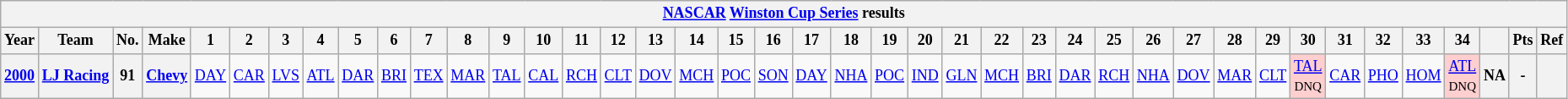<table class="wikitable" style="text-align:center; font-size:75%">
<tr>
<th colspan=45><a href='#'>NASCAR</a> <a href='#'>Winston Cup Series</a> results</th>
</tr>
<tr>
<th>Year</th>
<th>Team</th>
<th>No.</th>
<th>Make</th>
<th>1</th>
<th>2</th>
<th>3</th>
<th>4</th>
<th>5</th>
<th>6</th>
<th>7</th>
<th>8</th>
<th>9</th>
<th>10</th>
<th>11</th>
<th>12</th>
<th>13</th>
<th>14</th>
<th>15</th>
<th>16</th>
<th>17</th>
<th>18</th>
<th>19</th>
<th>20</th>
<th>21</th>
<th>22</th>
<th>23</th>
<th>24</th>
<th>25</th>
<th>26</th>
<th>27</th>
<th>28</th>
<th>29</th>
<th>30</th>
<th>31</th>
<th>32</th>
<th>33</th>
<th>34</th>
<th></th>
<th>Pts</th>
<th>Ref</th>
</tr>
<tr>
<th><a href='#'>2000</a></th>
<th><a href='#'>LJ Racing</a></th>
<th>91</th>
<th><a href='#'>Chevy</a></th>
<td><a href='#'>DAY</a></td>
<td><a href='#'>CAR</a></td>
<td><a href='#'>LVS</a></td>
<td><a href='#'>ATL</a></td>
<td><a href='#'>DAR</a></td>
<td><a href='#'>BRI</a></td>
<td><a href='#'>TEX</a></td>
<td><a href='#'>MAR</a></td>
<td><a href='#'>TAL</a></td>
<td><a href='#'>CAL</a></td>
<td><a href='#'>RCH</a></td>
<td><a href='#'>CLT</a></td>
<td><a href='#'>DOV</a></td>
<td><a href='#'>MCH</a></td>
<td><a href='#'>POC</a></td>
<td><a href='#'>SON</a></td>
<td><a href='#'>DAY</a></td>
<td><a href='#'>NHA</a></td>
<td><a href='#'>POC</a></td>
<td><a href='#'>IND</a></td>
<td><a href='#'>GLN</a></td>
<td><a href='#'>MCH</a></td>
<td><a href='#'>BRI</a></td>
<td><a href='#'>DAR</a></td>
<td><a href='#'>RCH</a></td>
<td><a href='#'>NHA</a></td>
<td><a href='#'>DOV</a></td>
<td><a href='#'>MAR</a></td>
<td><a href='#'>CLT</a></td>
<td style="background:#FFCFCF;"><a href='#'>TAL</a><br><small>DNQ</small></td>
<td><a href='#'>CAR</a></td>
<td><a href='#'>PHO</a></td>
<td><a href='#'>HOM</a></td>
<td style="background:#FFCFCF;"><a href='#'>ATL</a><br><small>DNQ</small></td>
<th>NA</th>
<th>-</th>
<th></th>
</tr>
</table>
